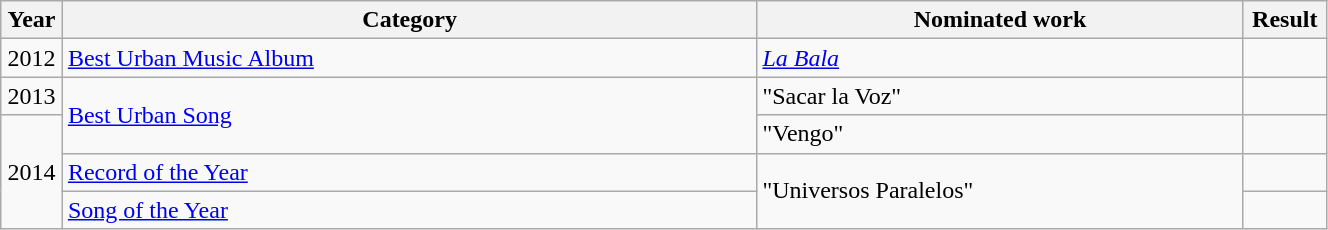<table class="wikitable plainrowheaders" style="width:70%">
<tr>
<th scope="col" style="width:4%;">Year</th>
<th scope="col" style="width:50%;">Category</th>
<th scope="col" style="width:35%;">Nominated work</th>
<th scope="col" style="width:6%;">Result</th>
</tr>
<tr>
<td style="text-align:center;">2012</td>
<td><a href='#'>Best Urban Music Album</a></td>
<td><em><a href='#'>La Bala</a></em></td>
<td></td>
</tr>
<tr>
<td style="text-align:center;">2013</td>
<td rowspan="2"><a href='#'>Best Urban Song</a></td>
<td>"Sacar la Voz" </td>
<td></td>
</tr>
<tr>
<td style="text-align:center;" rowspan="3">2014</td>
<td>"Vengo"</td>
<td></td>
</tr>
<tr>
<td><a href='#'>Record of the Year</a></td>
<td rowspan="2">"Universos Paralelos" </td>
<td></td>
</tr>
<tr>
<td><a href='#'>Song of the Year</a></td>
<td></td>
</tr>
</table>
